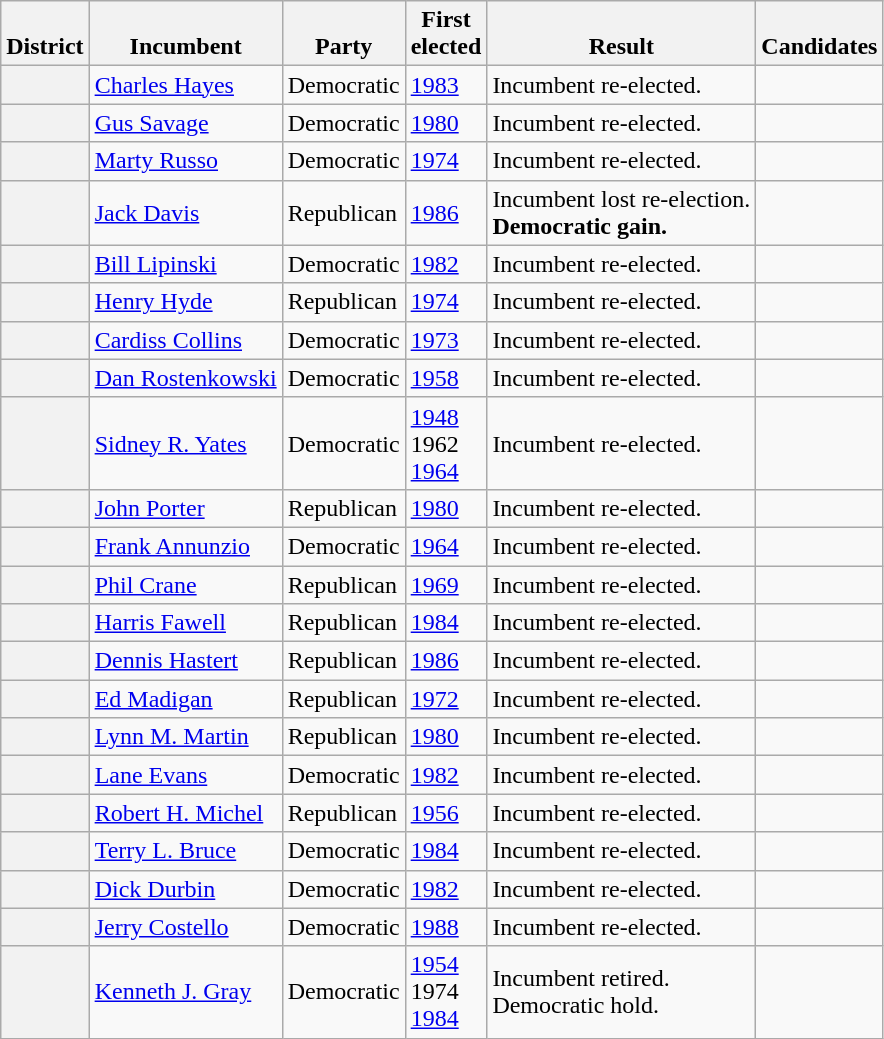<table class=wikitable>
<tr valign=bottom>
<th>District</th>
<th>Incumbent</th>
<th>Party</th>
<th>First<br>elected</th>
<th>Result</th>
<th>Candidates</th>
</tr>
<tr>
<th></th>
<td><a href='#'>Charles Hayes</a></td>
<td>Democratic</td>
<td><a href='#'>1983 </a></td>
<td>Incumbent re-elected.</td>
<td nowrap></td>
</tr>
<tr>
<th></th>
<td><a href='#'>Gus Savage</a></td>
<td>Democratic</td>
<td><a href='#'>1980</a></td>
<td>Incumbent re-elected.</td>
<td nowrap></td>
</tr>
<tr>
<th></th>
<td><a href='#'>Marty Russo</a></td>
<td>Democratic</td>
<td><a href='#'>1974</a></td>
<td>Incumbent re-elected.</td>
<td nowrap></td>
</tr>
<tr>
<th></th>
<td><a href='#'>Jack Davis</a></td>
<td>Republican</td>
<td><a href='#'>1986</a></td>
<td>Incumbent lost re-election.<br><strong>Democratic gain.</strong></td>
<td nowrap></td>
</tr>
<tr>
<th></th>
<td><a href='#'>Bill Lipinski</a></td>
<td>Democratic</td>
<td><a href='#'>1982</a></td>
<td>Incumbent re-elected.</td>
<td nowrap></td>
</tr>
<tr>
<th></th>
<td><a href='#'>Henry Hyde</a></td>
<td>Republican</td>
<td><a href='#'>1974</a></td>
<td>Incumbent re-elected.</td>
<td nowrap></td>
</tr>
<tr>
<th></th>
<td><a href='#'>Cardiss Collins</a></td>
<td>Democratic</td>
<td><a href='#'>1973 </a></td>
<td>Incumbent re-elected.</td>
<td nowrap></td>
</tr>
<tr>
<th></th>
<td><a href='#'>Dan Rostenkowski</a></td>
<td>Democratic</td>
<td><a href='#'>1958</a></td>
<td>Incumbent re-elected.</td>
<td nowrap></td>
</tr>
<tr>
<th></th>
<td><a href='#'>Sidney R. Yates</a></td>
<td>Democratic</td>
<td><a href='#'>1948</a><br>1962 <br><a href='#'>1964</a></td>
<td>Incumbent re-elected.</td>
<td nowrap></td>
</tr>
<tr>
<th></th>
<td><a href='#'>John Porter</a></td>
<td>Republican</td>
<td><a href='#'>1980</a></td>
<td>Incumbent re-elected.</td>
<td nowrap></td>
</tr>
<tr>
<th></th>
<td><a href='#'>Frank Annunzio</a></td>
<td>Democratic</td>
<td><a href='#'>1964</a></td>
<td>Incumbent re-elected.</td>
<td nowrap></td>
</tr>
<tr>
<th></th>
<td><a href='#'>Phil Crane</a></td>
<td>Republican</td>
<td><a href='#'>1969 </a></td>
<td>Incumbent re-elected.</td>
<td nowrap></td>
</tr>
<tr>
<th></th>
<td><a href='#'>Harris Fawell</a></td>
<td>Republican</td>
<td><a href='#'>1984</a></td>
<td>Incumbent re-elected.</td>
<td nowrap></td>
</tr>
<tr>
<th></th>
<td><a href='#'>Dennis Hastert</a></td>
<td>Republican</td>
<td><a href='#'>1986</a></td>
<td>Incumbent re-elected.</td>
<td nowrap></td>
</tr>
<tr>
<th></th>
<td><a href='#'>Ed Madigan</a></td>
<td>Republican</td>
<td><a href='#'>1972</a></td>
<td>Incumbent re-elected.</td>
<td nowrap></td>
</tr>
<tr>
<th></th>
<td><a href='#'>Lynn M. Martin</a></td>
<td>Republican</td>
<td><a href='#'>1980</a></td>
<td>Incumbent re-elected.</td>
<td nowrap></td>
</tr>
<tr>
<th></th>
<td><a href='#'>Lane Evans</a></td>
<td>Democratic</td>
<td><a href='#'>1982</a></td>
<td>Incumbent re-elected.</td>
<td nowrap></td>
</tr>
<tr>
<th></th>
<td><a href='#'>Robert H. Michel</a></td>
<td>Republican</td>
<td><a href='#'>1956</a></td>
<td>Incumbent re-elected.</td>
<td nowrap></td>
</tr>
<tr>
<th></th>
<td><a href='#'>Terry L. Bruce</a></td>
<td>Democratic</td>
<td><a href='#'>1984</a></td>
<td>Incumbent re-elected.</td>
<td nowrap></td>
</tr>
<tr>
<th></th>
<td><a href='#'>Dick Durbin</a></td>
<td>Democratic</td>
<td><a href='#'>1982</a></td>
<td>Incumbent re-elected.</td>
<td nowrap></td>
</tr>
<tr>
<th></th>
<td><a href='#'>Jerry Costello</a></td>
<td>Democratic</td>
<td><a href='#'>1988</a></td>
<td>Incumbent re-elected.</td>
<td nowrap></td>
</tr>
<tr>
<th></th>
<td><a href='#'>Kenneth J. Gray</a></td>
<td>Democratic</td>
<td><a href='#'>1954</a><br>1974 <br><a href='#'>1984</a></td>
<td>Incumbent retired.<br>Democratic hold.</td>
<td nowrap></td>
</tr>
</table>
